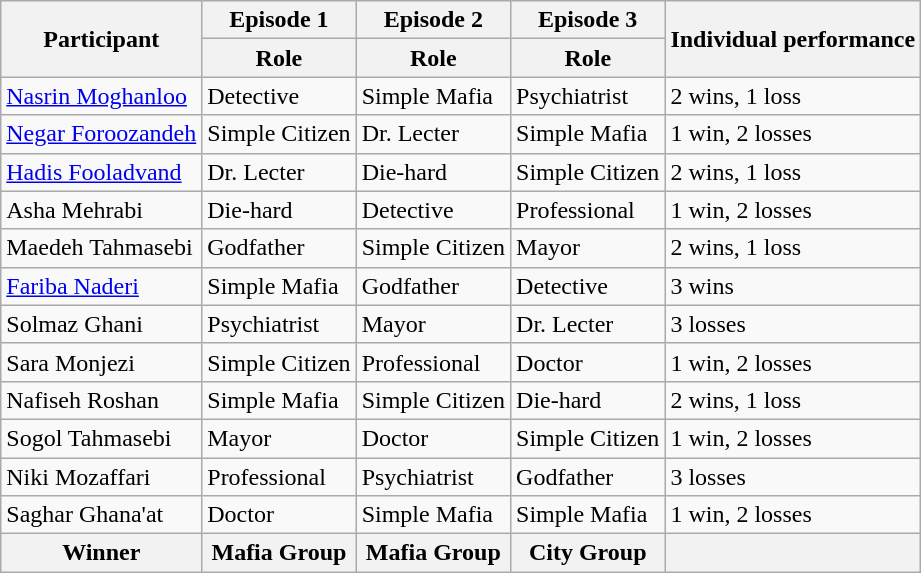<table class="wikitable">
<tr>
<th rowspan="2">Participant</th>
<th>Episode 1</th>
<th>Episode 2</th>
<th>Episode 3</th>
<th rowspan="2">Individual performance</th>
</tr>
<tr>
<th>Role</th>
<th>Role</th>
<th>Role</th>
</tr>
<tr>
<td><a href='#'>Nasrin Moghanloo</a></td>
<td>Detective</td>
<td>Simple Mafia</td>
<td>Psychiatrist</td>
<td>2 wins, 1 loss</td>
</tr>
<tr>
<td><a href='#'>Negar Foroozandeh</a></td>
<td>Simple Citizen</td>
<td>Dr. Lecter</td>
<td>Simple Mafia</td>
<td>1 win, 2 losses</td>
</tr>
<tr>
<td><a href='#'>Hadis Fooladvand</a></td>
<td>Dr. Lecter</td>
<td>Die-hard</td>
<td>Simple Citizen</td>
<td>2 wins, 1 loss</td>
</tr>
<tr>
<td>Asha Mehrabi</td>
<td>Die-hard</td>
<td>Detective</td>
<td>Professional</td>
<td>1 win, 2 losses</td>
</tr>
<tr>
<td>Maedeh Tahmasebi</td>
<td>Godfather</td>
<td>Simple Citizen</td>
<td>Mayor</td>
<td>2 wins, 1 loss</td>
</tr>
<tr>
<td><a href='#'>Fariba Naderi</a></td>
<td>Simple Mafia</td>
<td>Godfather</td>
<td>Detective</td>
<td>3 wins</td>
</tr>
<tr>
<td>Solmaz Ghani</td>
<td>Psychiatrist</td>
<td>Mayor</td>
<td>Dr. Lecter</td>
<td>3 losses</td>
</tr>
<tr>
<td>Sara Monjezi</td>
<td>Simple Citizen</td>
<td>Professional</td>
<td>Doctor</td>
<td>1 win, 2 losses</td>
</tr>
<tr>
<td>Nafiseh Roshan</td>
<td>Simple Mafia</td>
<td>Simple Citizen</td>
<td>Die-hard</td>
<td>2 wins, 1 loss</td>
</tr>
<tr>
<td>Sogol Tahmasebi</td>
<td>Mayor</td>
<td>Doctor</td>
<td>Simple Citizen</td>
<td>1 win, 2 losses</td>
</tr>
<tr>
<td>Niki Mozaffari</td>
<td>Professional</td>
<td>Psychiatrist</td>
<td>Godfather</td>
<td>3 losses</td>
</tr>
<tr>
<td>Saghar Ghana'at</td>
<td>Doctor</td>
<td>Simple Mafia</td>
<td>Simple Mafia</td>
<td>1 win, 2 losses</td>
</tr>
<tr>
<th>Winner</th>
<th>Mafia Group</th>
<th>Mafia Group</th>
<th>City Group</th>
<th></th>
</tr>
</table>
